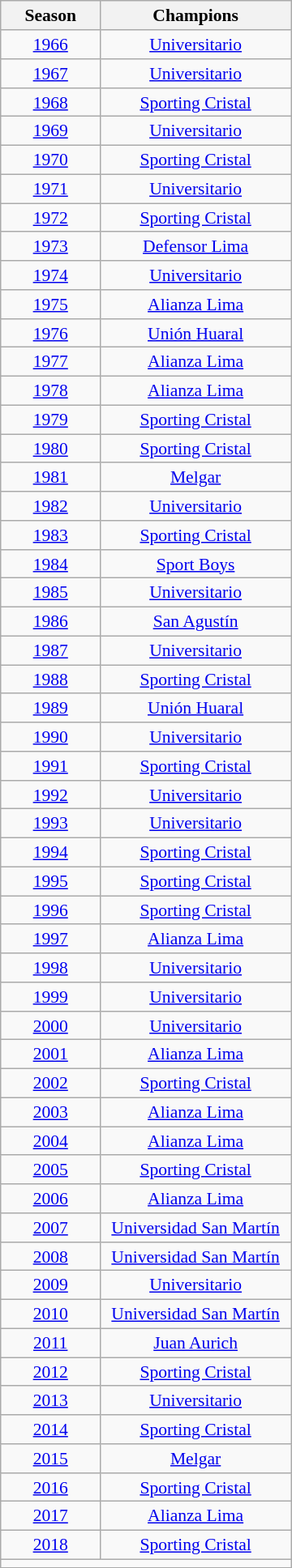<table class="wikitable" style="text-align:center;margin-left:1em;font-size:90%;float:right">
<tr>
<th width="75">Season</th>
<th width="150">Champions</th>
</tr>
<tr>
<td align="center"><a href='#'>1966</a></td>
<td><a href='#'>Universitario</a></td>
</tr>
<tr>
<td align="center"><a href='#'>1967</a></td>
<td><a href='#'>Universitario</a></td>
</tr>
<tr>
<td align="center"><a href='#'>1968</a></td>
<td><a href='#'>Sporting Cristal</a></td>
</tr>
<tr>
<td align="center"><a href='#'>1969</a></td>
<td><a href='#'>Universitario</a></td>
</tr>
<tr>
<td align="center"><a href='#'>1970</a></td>
<td><a href='#'>Sporting Cristal</a></td>
</tr>
<tr>
<td align="center"><a href='#'>1971</a></td>
<td><a href='#'>Universitario</a></td>
</tr>
<tr>
<td align="center"><a href='#'>1972</a></td>
<td><a href='#'>Sporting Cristal</a></td>
</tr>
<tr>
<td align="center"><a href='#'>1973</a></td>
<td><a href='#'>Defensor Lima</a></td>
</tr>
<tr>
<td align="center"><a href='#'>1974</a></td>
<td><a href='#'>Universitario</a></td>
</tr>
<tr>
<td align="center"><a href='#'>1975</a></td>
<td><a href='#'>Alianza Lima</a></td>
</tr>
<tr>
<td align="center"><a href='#'>1976</a></td>
<td><a href='#'>Unión Huaral</a></td>
</tr>
<tr>
<td align="center"><a href='#'>1977</a></td>
<td><a href='#'>Alianza Lima</a></td>
</tr>
<tr>
<td align="center"><a href='#'>1978</a></td>
<td><a href='#'>Alianza Lima</a></td>
</tr>
<tr>
<td align="center"><a href='#'>1979</a></td>
<td><a href='#'>Sporting Cristal</a></td>
</tr>
<tr>
<td align="center"><a href='#'>1980</a></td>
<td><a href='#'>Sporting Cristal</a></td>
</tr>
<tr>
<td align="center"><a href='#'>1981</a></td>
<td><a href='#'>Melgar</a></td>
</tr>
<tr>
<td align="center"><a href='#'>1982</a></td>
<td><a href='#'>Universitario</a></td>
</tr>
<tr>
<td align="center"><a href='#'>1983</a></td>
<td><a href='#'>Sporting Cristal</a></td>
</tr>
<tr>
<td align="center"><a href='#'>1984</a></td>
<td><a href='#'>Sport Boys</a></td>
</tr>
<tr>
<td align="center"><a href='#'>1985</a></td>
<td><a href='#'>Universitario</a></td>
</tr>
<tr>
<td align="center"><a href='#'>1986</a></td>
<td><a href='#'>San Agustín</a></td>
</tr>
<tr>
<td align="center"><a href='#'>1987</a></td>
<td><a href='#'>Universitario</a></td>
</tr>
<tr>
<td align="center"><a href='#'>1988</a></td>
<td><a href='#'>Sporting Cristal</a></td>
</tr>
<tr>
<td align="center"><a href='#'>1989</a></td>
<td><a href='#'>Unión Huaral</a></td>
</tr>
<tr>
<td align="center"><a href='#'>1990</a></td>
<td><a href='#'>Universitario</a></td>
</tr>
<tr>
<td align="center"><a href='#'>1991</a></td>
<td><a href='#'>Sporting Cristal</a></td>
</tr>
<tr>
<td align="center"><a href='#'>1992</a></td>
<td><a href='#'>Universitario</a></td>
</tr>
<tr>
<td align="center"><a href='#'>1993</a></td>
<td><a href='#'>Universitario</a></td>
</tr>
<tr>
<td align="center"><a href='#'>1994</a></td>
<td><a href='#'>Sporting Cristal</a></td>
</tr>
<tr>
<td align="center"><a href='#'>1995</a></td>
<td><a href='#'>Sporting Cristal</a></td>
</tr>
<tr>
<td align="center"><a href='#'>1996</a></td>
<td><a href='#'>Sporting Cristal</a></td>
</tr>
<tr>
<td align="center"><a href='#'>1997</a></td>
<td><a href='#'>Alianza Lima</a></td>
</tr>
<tr>
<td align="center"><a href='#'>1998</a></td>
<td><a href='#'>Universitario</a></td>
</tr>
<tr>
<td align="center"><a href='#'>1999</a></td>
<td><a href='#'>Universitario</a></td>
</tr>
<tr>
<td align="center"><a href='#'>2000</a></td>
<td><a href='#'>Universitario</a></td>
</tr>
<tr>
<td align="center"><a href='#'>2001</a></td>
<td><a href='#'>Alianza Lima</a></td>
</tr>
<tr>
<td align="center"><a href='#'>2002</a></td>
<td><a href='#'>Sporting Cristal</a></td>
</tr>
<tr>
<td align="center"><a href='#'>2003</a></td>
<td><a href='#'>Alianza Lima</a></td>
</tr>
<tr>
<td align="center"><a href='#'>2004</a></td>
<td><a href='#'>Alianza Lima</a></td>
</tr>
<tr>
<td align="center"><a href='#'>2005</a></td>
<td><a href='#'>Sporting Cristal</a></td>
</tr>
<tr>
<td align="center"><a href='#'>2006</a></td>
<td><a href='#'>Alianza Lima</a></td>
</tr>
<tr>
<td align="center"><a href='#'>2007</a></td>
<td><a href='#'>Universidad San Martín</a></td>
</tr>
<tr>
<td align="center"><a href='#'>2008</a></td>
<td><a href='#'>Universidad San Martín</a></td>
</tr>
<tr>
<td align="center"><a href='#'>2009</a></td>
<td><a href='#'>Universitario</a></td>
</tr>
<tr>
<td align="center"><a href='#'>2010</a></td>
<td><a href='#'>Universidad San Martín</a></td>
</tr>
<tr>
<td align="center"><a href='#'>2011</a></td>
<td><a href='#'>Juan Aurich</a></td>
</tr>
<tr>
<td align="center"><a href='#'>2012</a></td>
<td><a href='#'>Sporting Cristal</a></td>
</tr>
<tr>
<td align="center"><a href='#'>2013</a></td>
<td><a href='#'>Universitario</a></td>
</tr>
<tr>
<td align="center"><a href='#'>2014</a></td>
<td><a href='#'>Sporting Cristal</a></td>
</tr>
<tr>
<td align="center"><a href='#'>2015</a></td>
<td><a href='#'>Melgar</a></td>
</tr>
<tr>
<td align="center"><a href='#'>2016</a></td>
<td><a href='#'>Sporting Cristal</a></td>
</tr>
<tr>
<td align="center"><a href='#'>2017</a></td>
<td><a href='#'>Alianza Lima</a></td>
</tr>
<tr>
<td align="center"><a href='#'>2018</a></td>
<td><a href='#'>Sporting Cristal</a></td>
</tr>
<tr>
<td align="center" colspan="2"></td>
</tr>
</table>
